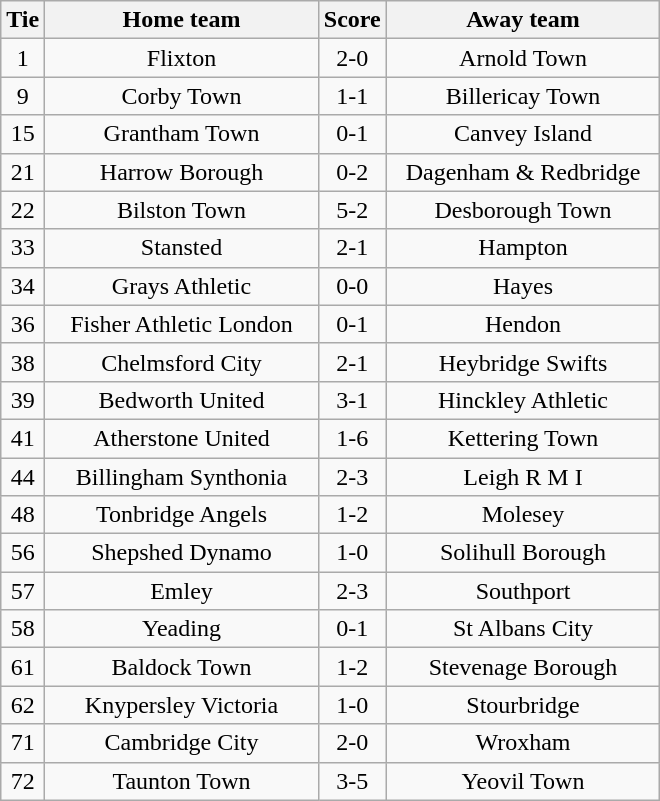<table class="wikitable" style="text-align:center;">
<tr>
<th width=20>Tie</th>
<th width=175>Home team</th>
<th width=20>Score</th>
<th width=175>Away team</th>
</tr>
<tr>
<td>1</td>
<td>Flixton</td>
<td>2-0</td>
<td>Arnold Town</td>
</tr>
<tr>
<td>9</td>
<td>Corby Town</td>
<td>1-1</td>
<td>Billericay Town</td>
</tr>
<tr>
<td>15</td>
<td>Grantham Town</td>
<td>0-1</td>
<td>Canvey Island</td>
</tr>
<tr>
<td>21</td>
<td>Harrow Borough</td>
<td>0-2</td>
<td>Dagenham & Redbridge</td>
</tr>
<tr>
<td>22</td>
<td>Bilston Town</td>
<td>5-2</td>
<td>Desborough Town</td>
</tr>
<tr>
<td>33</td>
<td>Stansted</td>
<td>2-1</td>
<td>Hampton</td>
</tr>
<tr>
<td>34</td>
<td>Grays Athletic</td>
<td>0-0</td>
<td>Hayes</td>
</tr>
<tr>
<td>36</td>
<td>Fisher Athletic London</td>
<td>0-1</td>
<td>Hendon</td>
</tr>
<tr>
<td>38</td>
<td>Chelmsford City</td>
<td>2-1</td>
<td>Heybridge Swifts</td>
</tr>
<tr>
<td>39</td>
<td>Bedworth United</td>
<td>3-1</td>
<td>Hinckley Athletic</td>
</tr>
<tr>
<td>41</td>
<td>Atherstone United</td>
<td>1-6</td>
<td>Kettering Town</td>
</tr>
<tr>
<td>44</td>
<td>Billingham Synthonia</td>
<td>2-3</td>
<td>Leigh R M I</td>
</tr>
<tr>
<td>48</td>
<td>Tonbridge Angels</td>
<td>1-2</td>
<td>Molesey</td>
</tr>
<tr>
<td>56</td>
<td>Shepshed Dynamo</td>
<td>1-0</td>
<td>Solihull Borough</td>
</tr>
<tr>
<td>57</td>
<td>Emley</td>
<td>2-3</td>
<td>Southport</td>
</tr>
<tr>
<td>58</td>
<td>Yeading</td>
<td>0-1</td>
<td>St Albans City</td>
</tr>
<tr>
<td>61</td>
<td>Baldock Town</td>
<td>1-2</td>
<td>Stevenage Borough</td>
</tr>
<tr>
<td>62</td>
<td>Knypersley Victoria</td>
<td>1-0</td>
<td>Stourbridge</td>
</tr>
<tr>
<td>71</td>
<td>Cambridge City</td>
<td>2-0</td>
<td>Wroxham</td>
</tr>
<tr>
<td>72</td>
<td>Taunton Town</td>
<td>3-5</td>
<td>Yeovil Town</td>
</tr>
</table>
